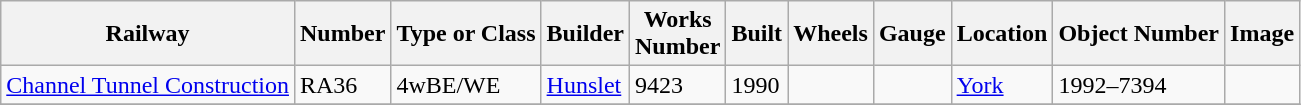<table class="wikitable sortable">
<tr>
<th>Railway</th>
<th>Number</th>
<th>Type or Class</th>
<th>Builder</th>
<th>Works<br>Number</th>
<th>Built</th>
<th>Wheels</th>
<th>Gauge</th>
<th>Location</th>
<th>Object Number</th>
<th>Image</th>
</tr>
<tr>
<td><a href='#'>Channel Tunnel Construction</a></td>
<td>RA36</td>
<td>4wBE/WE</td>
<td><a href='#'>Hunslet</a></td>
<td>9423</td>
<td>1990</td>
<td></td>
<td></td>
<td><a href='#'>York</a></td>
<td>1992–7394</td>
<td></td>
</tr>
<tr>
</tr>
</table>
